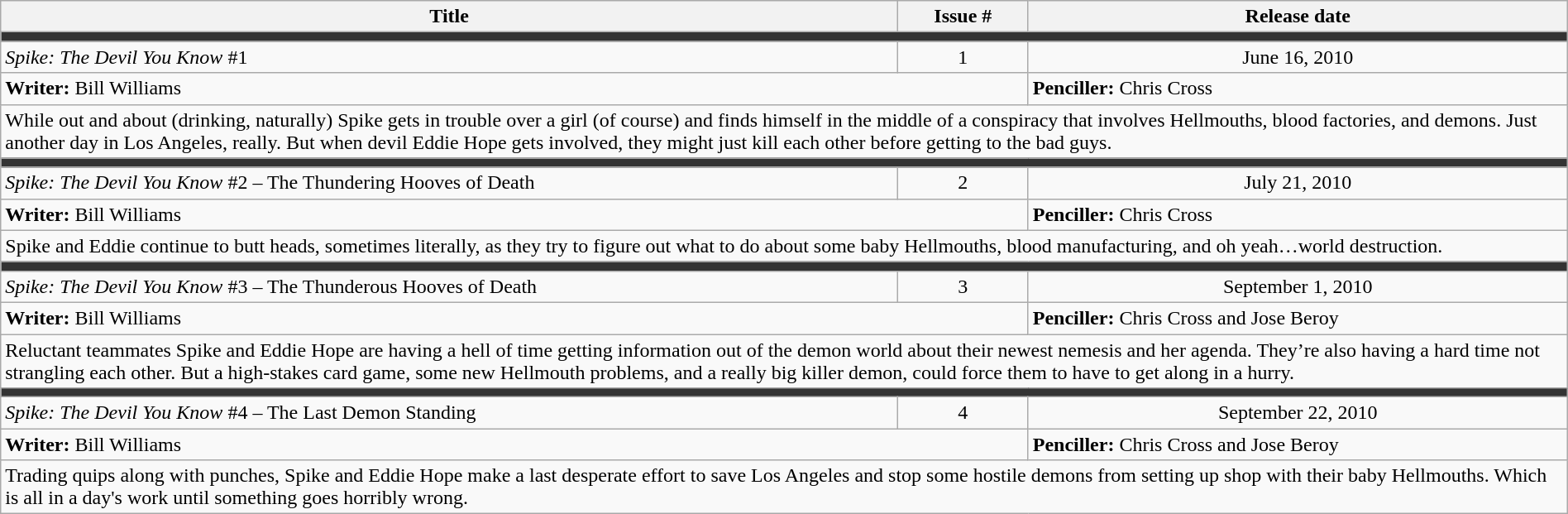<table class="wikitable mw-collapsible mw-collapsed" style="width:100%;">
<tr>
<th>Title</th>
<th>Issue #</th>
<th>Release date</th>
</tr>
<tr>
<td colspan="6" style="background:#333;"></td>
</tr>
<tr>
<td><em>Spike: The Devil You Know</em> #1</td>
<td style="text-align:center;">1</td>
<td style="text-align:center;">June 16, 2010</td>
</tr>
<tr>
<td colspan="2"><strong>Writer:</strong> Bill Williams</td>
<td><strong>Penciller:</strong> Chris Cross</td>
</tr>
<tr>
<td colspan="6">While out and about (drinking, naturally) Spike gets in trouble over a girl (of course) and finds himself in the middle of a conspiracy that involves Hellmouths, blood factories, and demons. Just another day in Los Angeles, really. But when devil Eddie Hope gets involved, they might just kill each other before getting to the bad guys.</td>
</tr>
<tr>
<td colspan="6" style="background:#333;"></td>
</tr>
<tr>
<td><em>Spike: The Devil You Know</em> #2 – The Thundering Hooves of Death</td>
<td style="text-align:center;">2</td>
<td style="text-align:center;">July 21, 2010</td>
</tr>
<tr>
<td colspan="2"><strong>Writer:</strong> Bill Williams</td>
<td><strong>Penciller:</strong> Chris Cross</td>
</tr>
<tr>
<td colspan="6">Spike and Eddie continue to butt heads, sometimes literally, as they try to figure out what to do about some baby Hellmouths, blood manufacturing, and oh yeah…world destruction.</td>
</tr>
<tr>
<td colspan="6" style="background:#333;"></td>
</tr>
<tr>
<td><em>Spike: The Devil You Know</em> #3 – The Thunderous Hooves of Death</td>
<td style="text-align:center;">3</td>
<td style="text-align:center;">September 1, 2010</td>
</tr>
<tr>
<td colspan="2"><strong>Writer:</strong> Bill Williams</td>
<td><strong>Penciller:</strong> Chris Cross and Jose Beroy</td>
</tr>
<tr>
<td colspan="6">Reluctant teammates Spike and Eddie Hope are having a hell of time getting information out of the demon world about their newest nemesis and her agenda. They’re also having a hard time not strangling each other. But a high-stakes card game, some new Hellmouth problems, and a really big killer demon, could force them to have to get along in a hurry.</td>
</tr>
<tr>
<td colspan="6" style="background:#333;"></td>
</tr>
<tr>
<td><em>Spike: The Devil You Know</em> #4 – The Last Demon Standing</td>
<td style="text-align:center;">4</td>
<td style="text-align:center;">September 22, 2010</td>
</tr>
<tr>
<td colspan="2"><strong>Writer:</strong> Bill Williams</td>
<td><strong>Penciller:</strong> Chris Cross and Jose Beroy</td>
</tr>
<tr>
<td colspan="6">Trading quips along with punches, Spike and Eddie Hope make a last desperate effort to save Los Angeles and stop some hostile demons from setting up shop with their baby Hellmouths. Which is all in a day's work until something goes horribly wrong.</td>
</tr>
</table>
